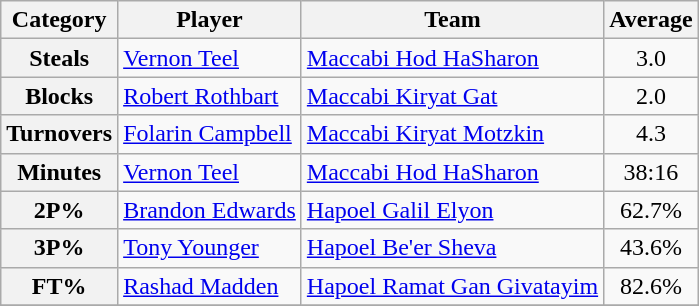<table class="wikitable">
<tr>
<th>Category</th>
<th>Player</th>
<th>Team</th>
<th>Average</th>
</tr>
<tr>
<th>Steals</th>
<td> <a href='#'>Vernon Teel</a></td>
<td><a href='#'>Maccabi Hod HaSharon</a></td>
<td style="text-align:center;">3.0</td>
</tr>
<tr>
<th>Blocks</th>
<td> <a href='#'>Robert Rothbart</a></td>
<td><a href='#'>Maccabi Kiryat Gat</a></td>
<td style="text-align:center;">2.0</td>
</tr>
<tr>
<th>Turnovers</th>
<td> <a href='#'>Folarin Campbell</a></td>
<td><a href='#'>Maccabi Kiryat Motzkin</a></td>
<td style="text-align:center;">4.3</td>
</tr>
<tr>
<th>Minutes</th>
<td> <a href='#'>Vernon Teel</a></td>
<td><a href='#'>Maccabi Hod HaSharon</a></td>
<td style="text-align:center;">38:16</td>
</tr>
<tr>
<th>2P%</th>
<td> <a href='#'>Brandon Edwards</a></td>
<td><a href='#'>Hapoel Galil Elyon</a></td>
<td style="text-align:center;">62.7%</td>
</tr>
<tr>
<th>3P%</th>
<td> <a href='#'>Tony Younger</a></td>
<td><a href='#'>Hapoel Be'er Sheva</a></td>
<td style="text-align:center;">43.6%</td>
</tr>
<tr>
<th>FT%</th>
<td> <a href='#'>Rashad Madden</a></td>
<td><a href='#'>Hapoel Ramat Gan Givatayim</a></td>
<td style="text-align:center;">82.6%</td>
</tr>
<tr>
</tr>
</table>
